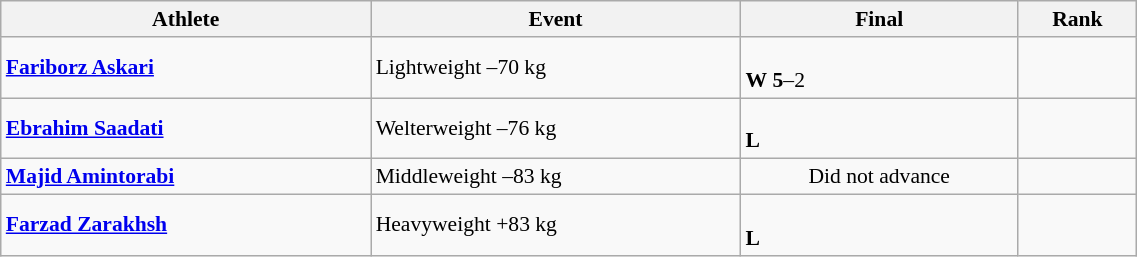<table class="wikitable" width="60%" style="text-align:left; font-size:90%">
<tr>
<th width="12%">Athlete</th>
<th width="12%">Event</th>
<th width="9%">Final</th>
<th width="3%">Rank</th>
</tr>
<tr>
<td><strong><a href='#'>Fariborz Askari</a></strong></td>
<td>Lightweight –70 kg</td>
<td><br><strong>W</strong> <strong>5</strong>–2</td>
<td align=center></td>
</tr>
<tr>
<td><strong><a href='#'>Ebrahim Saadati</a></strong></td>
<td>Welterweight –76 kg</td>
<td><br><strong>L</strong></td>
<td align=center></td>
</tr>
<tr>
<td><strong><a href='#'>Majid Amintorabi</a></strong></td>
<td>Middleweight –83 kg</td>
<td align=center>Did not advance</td>
<td align=center></td>
</tr>
<tr>
<td><strong><a href='#'>Farzad Zarakhsh</a></strong></td>
<td>Heavyweight +83 kg</td>
<td><br><strong>L</strong></td>
<td align=center></td>
</tr>
</table>
